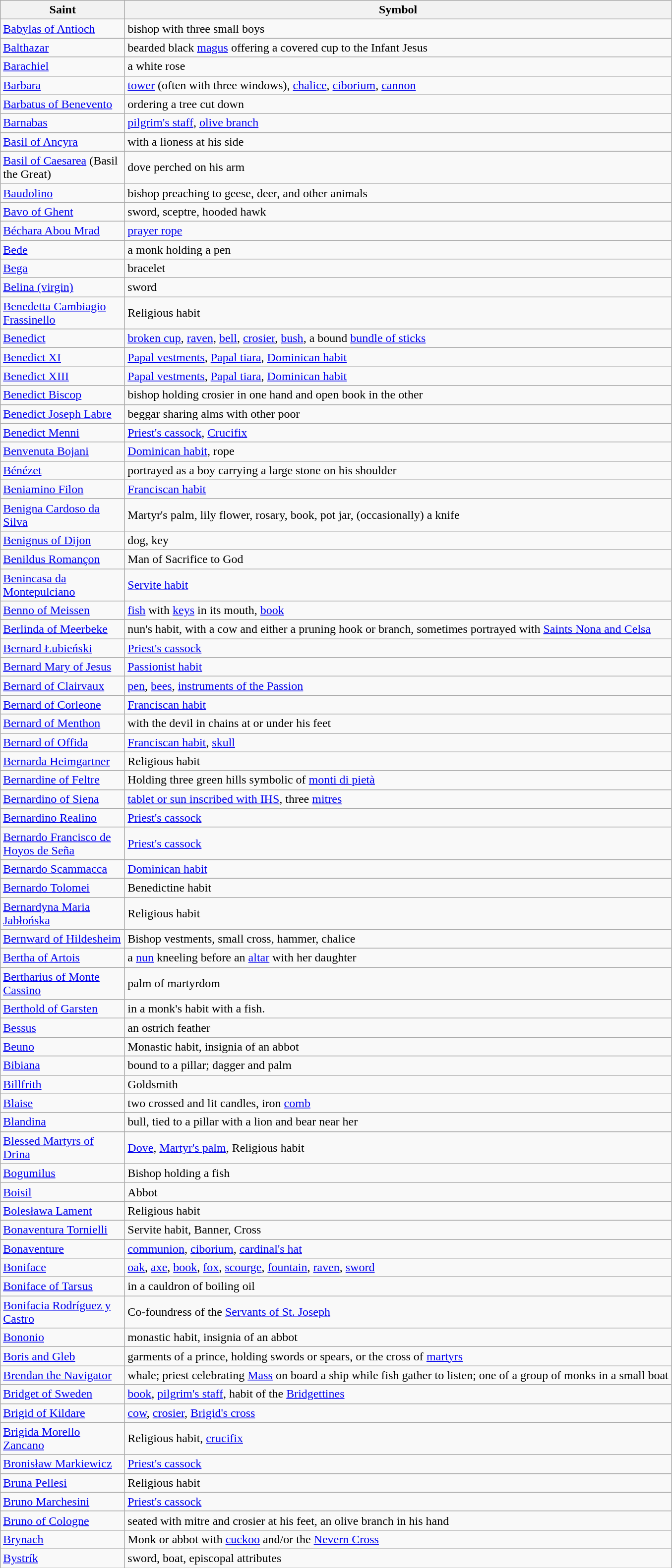<table class="wikitable">
<tr>
<th scope="col" style="width: 10em;">Saint</th>
<th scope="col">Symbol</th>
</tr>
<tr>
<td><a href='#'>Babylas of Antioch</a></td>
<td>bishop with three small boys</td>
</tr>
<tr>
<td><a href='#'>Balthazar</a></td>
<td>bearded black <a href='#'>magus</a> offering a covered cup to the Infant Jesus</td>
</tr>
<tr>
<td><a href='#'>Barachiel</a></td>
<td>a white rose</td>
</tr>
<tr>
<td><a href='#'>Barbara</a></td>
<td><a href='#'>tower</a> (often with three windows), <a href='#'>chalice</a>, <a href='#'>ciborium</a>, <a href='#'>cannon</a></td>
</tr>
<tr>
<td><a href='#'>Barbatus of Benevento</a></td>
<td>ordering a tree cut down</td>
</tr>
<tr>
<td><a href='#'>Barnabas</a></td>
<td><a href='#'>pilgrim's staff</a>, <a href='#'>olive branch</a></td>
</tr>
<tr>
<td><a href='#'>Basil of Ancyra</a></td>
<td>with a lioness at his side</td>
</tr>
<tr>
<td><a href='#'>Basil of Caesarea</a> (Basil the Great)</td>
<td>dove perched on his arm</td>
</tr>
<tr>
<td><a href='#'>Baudolino</a></td>
<td>bishop preaching to geese, deer, and other animals</td>
</tr>
<tr>
<td><a href='#'>Bavo of Ghent</a></td>
<td>sword, sceptre, hooded hawk</td>
</tr>
<tr>
<td><a href='#'>Béchara Abou Mrad</a></td>
<td><a href='#'>prayer rope</a></td>
</tr>
<tr>
<td><a href='#'>Bede</a></td>
<td>a monk holding a pen</td>
</tr>
<tr>
<td><a href='#'>Bega</a></td>
<td>bracelet</td>
</tr>
<tr>
<td><a href='#'>Belina (virgin)</a></td>
<td>sword</td>
</tr>
<tr>
<td><a href='#'>Benedetta Cambiagio Frassinello</a></td>
<td>Religious habit</td>
</tr>
<tr>
<td><a href='#'>Benedict</a></td>
<td><a href='#'>broken cup</a>, <a href='#'>raven</a>, <a href='#'>bell</a>, <a href='#'>crosier</a>, <a href='#'>bush</a>, a bound <a href='#'>bundle of sticks</a></td>
</tr>
<tr>
<td><a href='#'>Benedict XI</a></td>
<td><a href='#'>Papal vestments</a>, <a href='#'>Papal tiara</a>, <a href='#'>Dominican habit</a></td>
</tr>
<tr>
<td><a href='#'>Benedict XIII</a></td>
<td><a href='#'>Papal vestments</a>, <a href='#'>Papal tiara</a>, <a href='#'>Dominican habit</a></td>
</tr>
<tr>
<td><a href='#'>Benedict Biscop</a></td>
<td>bishop holding crosier in one hand and open book in the other</td>
</tr>
<tr>
<td><a href='#'>Benedict Joseph Labre</a></td>
<td>beggar sharing alms with other poor</td>
</tr>
<tr>
<td><a href='#'>Benedict Menni</a></td>
<td><a href='#'>Priest's cassock</a>, <a href='#'>Crucifix</a></td>
</tr>
<tr>
<td><a href='#'>Benvenuta Bojani</a></td>
<td><a href='#'>Dominican habit</a>, rope</td>
</tr>
<tr>
<td><a href='#'>Bénézet</a></td>
<td>portrayed as a boy carrying a large stone on his shoulder</td>
</tr>
<tr>
<td><a href='#'>Beniamino Filon</a></td>
<td><a href='#'>Franciscan habit</a></td>
</tr>
<tr>
<td><a href='#'>Benigna Cardoso da Silva</a></td>
<td>Martyr's palm, lily flower, rosary, book, pot jar, (occasionally) a knife</td>
</tr>
<tr>
<td><a href='#'>Benignus of Dijon</a></td>
<td>dog, key</td>
</tr>
<tr>
<td><a href='#'>Benildus Romançon</a></td>
<td>Man of Sacrifice to God</td>
</tr>
<tr>
<td><a href='#'>Benincasa da Montepulciano</a></td>
<td><a href='#'>Servite habit</a></td>
</tr>
<tr>
<td><a href='#'>Benno of Meissen</a></td>
<td><a href='#'>fish</a> with <a href='#'>keys</a> in its mouth, <a href='#'>book</a></td>
</tr>
<tr>
<td><a href='#'>Berlinda of Meerbeke</a></td>
<td>nun's habit, with a cow and either a pruning hook or branch, sometimes portrayed with <a href='#'>Saints Nona and Celsa</a></td>
</tr>
<tr>
<td><a href='#'>Bernard Łubieński</a></td>
<td><a href='#'>Priest's cassock</a></td>
</tr>
<tr>
<td><a href='#'>Bernard Mary of Jesus</a></td>
<td><a href='#'>Passionist habit</a></td>
</tr>
<tr>
<td><a href='#'>Bernard of Clairvaux</a></td>
<td><a href='#'>pen</a>, <a href='#'>bees</a>, <a href='#'>instruments of the Passion</a></td>
</tr>
<tr>
<td><a href='#'>Bernard of Corleone</a></td>
<td><a href='#'>Franciscan habit</a></td>
</tr>
<tr>
<td><a href='#'>Bernard of Menthon</a></td>
<td>with the devil in chains at or under his feet</td>
</tr>
<tr>
<td><a href='#'>Bernard of Offida</a></td>
<td><a href='#'>Franciscan habit</a>, <a href='#'>skull</a></td>
</tr>
<tr>
<td><a href='#'>Bernarda Heimgartner</a></td>
<td>Religious habit</td>
</tr>
<tr>
<td><a href='#'>Bernardine of Feltre</a></td>
<td>Holding three green hills symbolic of <a href='#'>monti di pietà</a></td>
</tr>
<tr>
<td><a href='#'>Bernardino of Siena</a></td>
<td><a href='#'>tablet or sun inscribed with IHS</a>, three <a href='#'>mitres</a></td>
</tr>
<tr>
<td><a href='#'>Bernardino Realino</a></td>
<td><a href='#'>Priest's cassock</a></td>
</tr>
<tr>
<td><a href='#'>Bernardo Francisco de Hoyos de Seña</a></td>
<td><a href='#'>Priest's cassock</a></td>
</tr>
<tr>
<td><a href='#'>Bernardo Scammacca</a></td>
<td><a href='#'>Dominican habit</a></td>
</tr>
<tr>
<td><a href='#'>Bernardo Tolomei</a></td>
<td>Benedictine habit</td>
</tr>
<tr>
<td><a href='#'>Bernardyna Maria Jabłońska</a></td>
<td>Religious habit</td>
</tr>
<tr>
<td><a href='#'>Bernward of Hildesheim</a></td>
<td>Bishop vestments, small cross, hammer, chalice</td>
</tr>
<tr>
<td><a href='#'>Bertha of Artois</a></td>
<td>a <a href='#'>nun</a> kneeling before an <a href='#'>altar</a> with her daughter</td>
</tr>
<tr>
<td><a href='#'>Bertharius of Monte Cassino</a></td>
<td>palm of martyrdom</td>
</tr>
<tr>
<td><a href='#'>Berthold of Garsten</a></td>
<td>in a monk's habit with a fish.</td>
</tr>
<tr>
<td><a href='#'>Bessus</a></td>
<td>an ostrich feather</td>
</tr>
<tr>
<td><a href='#'>Beuno</a></td>
<td>Monastic habit, insignia of an abbot</td>
</tr>
<tr>
<td><a href='#'>Bibiana</a></td>
<td>bound to a pillar; dagger and palm</td>
</tr>
<tr>
<td><a href='#'>Billfrith</a></td>
<td>Goldsmith</td>
</tr>
<tr>
<td><a href='#'>Blaise</a></td>
<td>two crossed and lit candles, iron <a href='#'>comb</a></td>
</tr>
<tr>
<td><a href='#'>Blandina</a></td>
<td>bull, tied to a pillar with a lion and bear near her</td>
</tr>
<tr>
<td><a href='#'>Blessed Martyrs of Drina</a></td>
<td><a href='#'>Dove</a>, <a href='#'>Martyr's palm</a>, Religious habit</td>
</tr>
<tr>
<td><a href='#'>Bogumilus</a></td>
<td>Bishop holding a fish</td>
</tr>
<tr>
<td><a href='#'>Boisil</a></td>
<td>Abbot</td>
</tr>
<tr>
<td><a href='#'>Bolesława Lament</a></td>
<td>Religious habit</td>
</tr>
<tr>
<td><a href='#'>Bonaventura Tornielli</a></td>
<td>Servite habit, Banner, Cross</td>
</tr>
<tr>
<td><a href='#'>Bonaventure</a></td>
<td><a href='#'>communion</a>, <a href='#'>ciborium</a>, <a href='#'>cardinal's hat</a></td>
</tr>
<tr>
<td><a href='#'>Boniface</a></td>
<td><a href='#'>oak</a>, <a href='#'>axe</a>, <a href='#'>book</a>, <a href='#'>fox</a>, <a href='#'>scourge</a>, <a href='#'>fountain</a>, <a href='#'>raven</a>, <a href='#'>sword</a></td>
</tr>
<tr>
<td><a href='#'>Boniface of Tarsus</a></td>
<td>in a cauldron of boiling oil</td>
</tr>
<tr>
<td><a href='#'>Bonifacia Rodríguez y Castro</a></td>
<td>Co-foundress of the <a href='#'>Servants of St. Joseph</a></td>
</tr>
<tr>
<td><a href='#'>Bononio</a></td>
<td>monastic habit, insignia of an abbot</td>
</tr>
<tr>
<td><a href='#'>Boris and Gleb</a></td>
<td>garments of a prince, holding swords or spears, or the cross of <a href='#'>martyrs</a></td>
</tr>
<tr>
<td><a href='#'>Brendan the Navigator</a></td>
<td>whale; priest celebrating <a href='#'>Mass</a> on board a ship while fish gather to listen; one of a group of monks in a small boat </td>
</tr>
<tr>
<td><a href='#'>Bridget of Sweden</a></td>
<td><a href='#'>book</a>, <a href='#'>pilgrim's staff</a>, habit of the <a href='#'>Bridgettines</a> </td>
</tr>
<tr>
<td><a href='#'>Brigid of Kildare</a></td>
<td><a href='#'>cow</a>, <a href='#'>crosier</a>, <a href='#'>Brigid's cross</a></td>
</tr>
<tr>
<td><a href='#'>Brigida Morello Zancano</a></td>
<td>Religious habit, <a href='#'>crucifix</a></td>
</tr>
<tr>
<td><a href='#'>Bronisław Markiewicz</a></td>
<td><a href='#'>Priest's cassock</a></td>
</tr>
<tr>
<td><a href='#'>Bruna Pellesi</a></td>
<td>Religious habit</td>
</tr>
<tr>
<td><a href='#'>Bruno Marchesini</a></td>
<td><a href='#'>Priest's cassock</a></td>
</tr>
<tr>
<td><a href='#'>Bruno of Cologne</a></td>
<td>seated with mitre and crosier at his feet, an olive branch in his hand</td>
</tr>
<tr>
<td><a href='#'>Brynach</a></td>
<td>Monk or abbot with <a href='#'>cuckoo</a> and/or the <a href='#'>Nevern Cross</a></td>
</tr>
<tr>
<td><a href='#'>Bystrík</a></td>
<td>sword, boat, episcopal attributes</td>
</tr>
</table>
